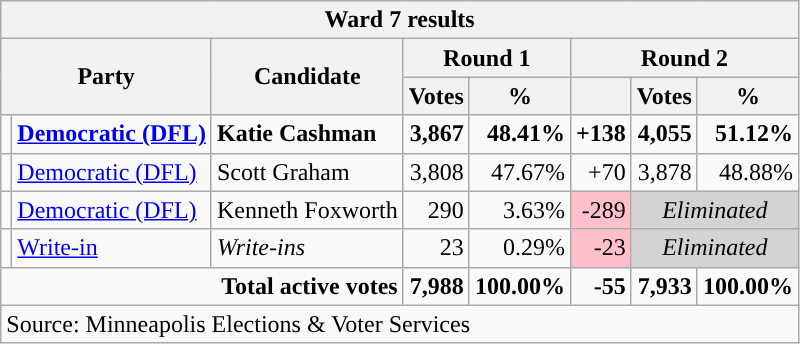<table class="wikitable">
<tr>
<th colspan="8">Ward 7 results</th>
</tr>
<tr>
<th rowspan="2" colspan="2">Party</th>
<th rowspan="2">Candidate</th>
<th colspan="2">Round 1</th>
<th colspan="3">Round 2</th>
</tr>
<tr>
<th>Votes</th>
<th>%</th>
<th></th>
<th>Votes</th>
<th>%</th>
</tr>
<tr>
<td style="background-color:"></td>
<td><strong><a href='#'>Democratic (DFL)</a></strong></td>
<td><strong>Katie Cashman</strong></td>
<td align="right"><strong>3,867</strong></td>
<td align="right"><strong>48.41%</strong></td>
<td align="right"><strong>+138</strong></td>
<td align="right"><strong>4,055</strong></td>
<td align="right"><strong>51.12%</strong></td>
</tr>
<tr>
<td style="background-color:"></td>
<td><a href='#'>Democratic (DFL)</a></td>
<td>Scott Graham</td>
<td align="right">3,808</td>
<td align="right">47.67%</td>
<td align="right">+70</td>
<td align="right">3,878</td>
<td align="right">48.88%</td>
</tr>
<tr>
<td style="background-color:"></td>
<td><a href='#'>Democratic (DFL)</a></td>
<td>Kenneth Foxworth</td>
<td align="right">290</td>
<td align="right">3.63%</td>
<td BGCOLOR=pink align="right">-289</td>
<td colspan=2 bgcolor=lightgray align=center><em>Eliminated</em></td>
</tr>
<tr>
<td style="background-color:"></td>
<td><a href='#'>Write-in</a></td>
<td><em>Write-ins</em></td>
<td align="right">23</td>
<td align="right">0.29%</td>
<td BGCOLOR=pink align="right">-23</td>
<td colspan=2 bgcolor=lightgray align=center><em>Eliminated</em></td>
</tr>
<tr align="right">
<td colspan="3"><strong>Total active votes</strong></td>
<td><strong>7,988</strong></td>
<td><strong>100.00%</strong></td>
<td><strong>-55</strong></td>
<td><strong>7,933</strong></td>
<td><strong>100.00%</strong></td>
</tr>
<tr>
<td colspan="8">Source: Minneapolis Elections & Voter Services</td>
</tr>
</table>
